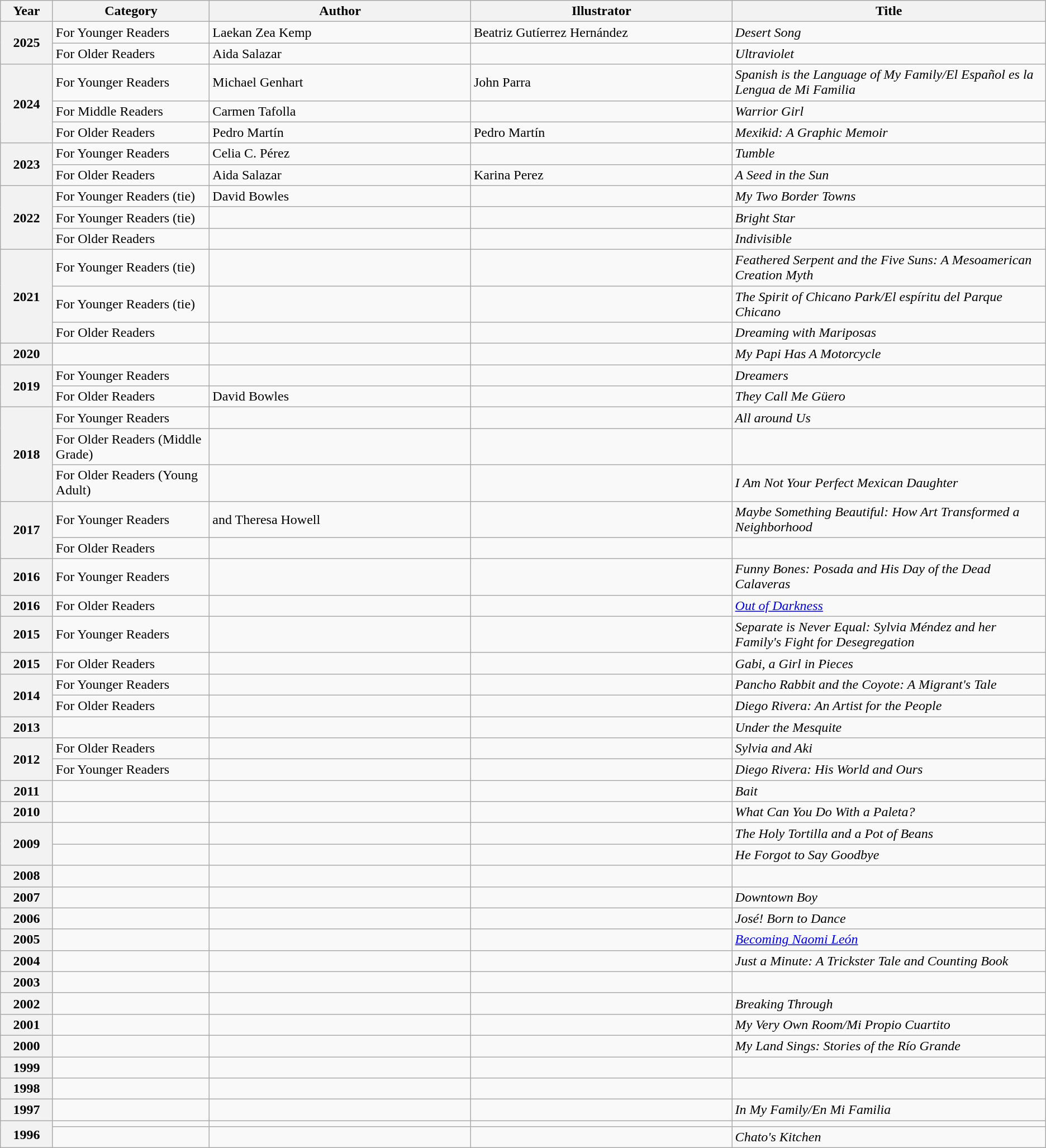<table class="wikitable sortable">
<tr>
<th width="5%">Year</th>
<th width="15%">Category</th>
<th width="25%">Author</th>
<th width="25%">Illustrator</th>
<th width="30%">Title</th>
</tr>
<tr>
<th rowspan="2">2025</th>
<td>For Younger Readers</td>
<td>Laekan Zea Kemp</td>
<td>Beatriz Gutíerrez Hernández</td>
<td><em>Desert Song</em></td>
</tr>
<tr>
<td>For Older Readers</td>
<td>Aida Salazar</td>
<td></td>
<td><em>Ultraviolet</em></td>
</tr>
<tr>
<th rowspan="3">2024</th>
<td>For Younger Readers</td>
<td>Michael Genhart</td>
<td>John Parra</td>
<td><em>Spanish is the Language of My Family/El Español es la Lengua de Mi Familia</em></td>
</tr>
<tr>
<td>For Middle Readers</td>
<td>Carmen Tafolla</td>
<td></td>
<td><em>Warrior Girl</em></td>
</tr>
<tr>
<td>For Older Readers</td>
<td>Pedro Martín</td>
<td>Pedro Martín</td>
<td><em>Mexikid: A Graphic Memoir</em></td>
</tr>
<tr>
<th rowspan="2">2023</th>
<td>For Younger Readers</td>
<td>Celia C. Pérez</td>
<td></td>
<td><em>Tumble</em></td>
</tr>
<tr>
<td>For Older Readers</td>
<td>Aida Salazar</td>
<td>Karina Perez</td>
<td><em>A Seed in the Sun</em></td>
</tr>
<tr>
<th rowspan="3">2022</th>
<td>For Younger Readers (tie)</td>
<td>David Bowles</td>
<td></td>
<td><em>My Two Border Towns</em></td>
</tr>
<tr>
<td>For Younger Readers (tie)</td>
<td></td>
<td></td>
<td><em>Bright Star</em></td>
</tr>
<tr>
<td>For Older Readers</td>
<td></td>
<td></td>
<td><em>Indivisible</em></td>
</tr>
<tr>
<th rowspan="3">2021</th>
<td>For Younger Readers (tie)</td>
<td></td>
<td></td>
<td><em>Feathered Serpent and the Five Suns: A Mesoamerican Creation Myth</em></td>
</tr>
<tr>
<td>For Younger Readers (tie)</td>
<td></td>
<td></td>
<td><em>The Spirit of Chicano Park/El espíritu del Parque Chicano</em></td>
</tr>
<tr>
<td>For Older Readers</td>
<td></td>
<td></td>
<td><em>Dreaming with Mariposas</em></td>
</tr>
<tr>
<th>2020</th>
<td></td>
<td></td>
<td></td>
<td><em>My Papi Has A Motorcycle</em></td>
</tr>
<tr>
<th rowspan="2">2019</th>
<td>For Younger Readers</td>
<td></td>
<td></td>
<td><em>Dreamers</em></td>
</tr>
<tr>
<td>For Older Readers</td>
<td>David Bowles</td>
<td></td>
<td><em>They Call Me Güero</em></td>
</tr>
<tr>
<th rowspan="3">2018</th>
<td>For Younger Readers</td>
<td></td>
<td></td>
<td><em>All around Us</em></td>
</tr>
<tr>
<td>For Older Readers (Middle Grade)</td>
<td></td>
<td></td>
<td></td>
</tr>
<tr>
<td>For Older Readers (Young Adult)</td>
<td></td>
<td></td>
<td><em>I Am Not Your Perfect Mexican Daughter</em></td>
</tr>
<tr>
<th rowspan="2">2017</th>
<td>For Younger Readers</td>
<td> and Theresa Howell</td>
<td></td>
<td><em>Maybe Something Beautiful: How Art Transformed a Neighborhood</em></td>
</tr>
<tr>
<td>For Older Readers</td>
<td></td>
<td></td>
<td></td>
</tr>
<tr>
<th>2016</th>
<td>For Younger Readers</td>
<td></td>
<td></td>
<td><em>Funny Bones: Posada and His Day of the Dead Calaveras</em></td>
</tr>
<tr>
<th>2016</th>
<td>For Older Readers</td>
<td></td>
<td></td>
<td><em><a href='#'>Out of Darkness</a></em></td>
</tr>
<tr>
<th>2015</th>
<td>For Younger Readers</td>
<td></td>
<td></td>
<td><em>Separate is Never Equal: Sylvia Méndez and her Family's Fight for Desegregation</em></td>
</tr>
<tr>
<th>2015</th>
<td>For Older Readers</td>
<td></td>
<td></td>
<td><em>Gabi, a Girl in Pieces</em></td>
</tr>
<tr>
<th rowspan="2">2014</th>
<td>For Younger Readers</td>
<td></td>
<td></td>
<td><em>Pancho Rabbit and the Coyote: A Migrant's Tale</em></td>
</tr>
<tr>
<td>For Older Readers</td>
<td></td>
<td></td>
<td><em>Diego Rivera: An Artist for the People</em></td>
</tr>
<tr>
<th>2013</th>
<td></td>
<td></td>
<td></td>
<td><em>Under the Mesquite</em></td>
</tr>
<tr>
<th rowspan="2">2012</th>
<td>For Older Readers</td>
<td></td>
<td></td>
<td><em>Sylvia and Aki</em></td>
</tr>
<tr>
<td>For Younger Readers</td>
<td></td>
<td></td>
<td><em>Diego Rivera: His World and Ours</em></td>
</tr>
<tr>
<th>2011</th>
<td></td>
<td></td>
<td></td>
<td><em>Bait</em></td>
</tr>
<tr>
<th>2010</th>
<td></td>
<td></td>
<td></td>
<td><em>What Can You Do With a Paleta?</em></td>
</tr>
<tr>
<th rowspan="2">2009</th>
<td></td>
<td></td>
<td></td>
<td><em>The Holy Tortilla and a Pot of Beans</em></td>
</tr>
<tr>
<td></td>
<td></td>
<td></td>
<td><em>He Forgot to Say Goodbye</em></td>
</tr>
<tr>
<th>2008</th>
<td></td>
<td></td>
<td></td>
<td></td>
</tr>
<tr>
<th>2007</th>
<td></td>
<td></td>
<td></td>
<td><em>Downtown Boy</em></td>
</tr>
<tr>
<th>2006</th>
<td></td>
<td></td>
<td></td>
<td><em>José! Born to Dance</em></td>
</tr>
<tr>
<th>2005</th>
<td></td>
<td></td>
<td></td>
<td><em><a href='#'>Becoming Naomi León</a></em></td>
</tr>
<tr>
<th>2004</th>
<td></td>
<td></td>
<td></td>
<td><em>Just a Minute: A Trickster Tale and Counting Book</em></td>
</tr>
<tr>
<th>2003</th>
<td></td>
<td></td>
<td></td>
<td></td>
</tr>
<tr>
<th>2002</th>
<td></td>
<td></td>
<td></td>
<td><em>Breaking Through</em></td>
</tr>
<tr>
<th>2001</th>
<td></td>
<td></td>
<td></td>
<td><em>My Very Own Room/Mi Propio Cuartito</em></td>
</tr>
<tr>
<th>2000</th>
<td></td>
<td></td>
<td></td>
<td><em>My Land Sings: Stories of the Río Grande</em></td>
</tr>
<tr>
<th>1999</th>
<td></td>
<td></td>
<td></td>
<td></td>
</tr>
<tr>
<th>1998</th>
<td></td>
<td></td>
<td></td>
<td></td>
</tr>
<tr>
<th>1997</th>
<td></td>
<td></td>
<td></td>
<td><em>In My Family/En Mi Familia</em></td>
</tr>
<tr>
<th rowspan="2">1996</th>
<td></td>
<td></td>
<td></td>
<td></td>
</tr>
<tr>
<td></td>
<td></td>
<td></td>
<td><em>Chato's Kitchen</em></td>
</tr>
</table>
